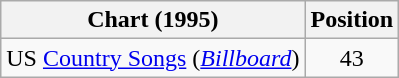<table class="wikitable sortable">
<tr>
<th scope="col">Chart (1995)</th>
<th scope="col">Position</th>
</tr>
<tr>
<td>US <a href='#'>Country Songs</a> (<em><a href='#'>Billboard</a></em>)</td>
<td align="center">43</td>
</tr>
</table>
